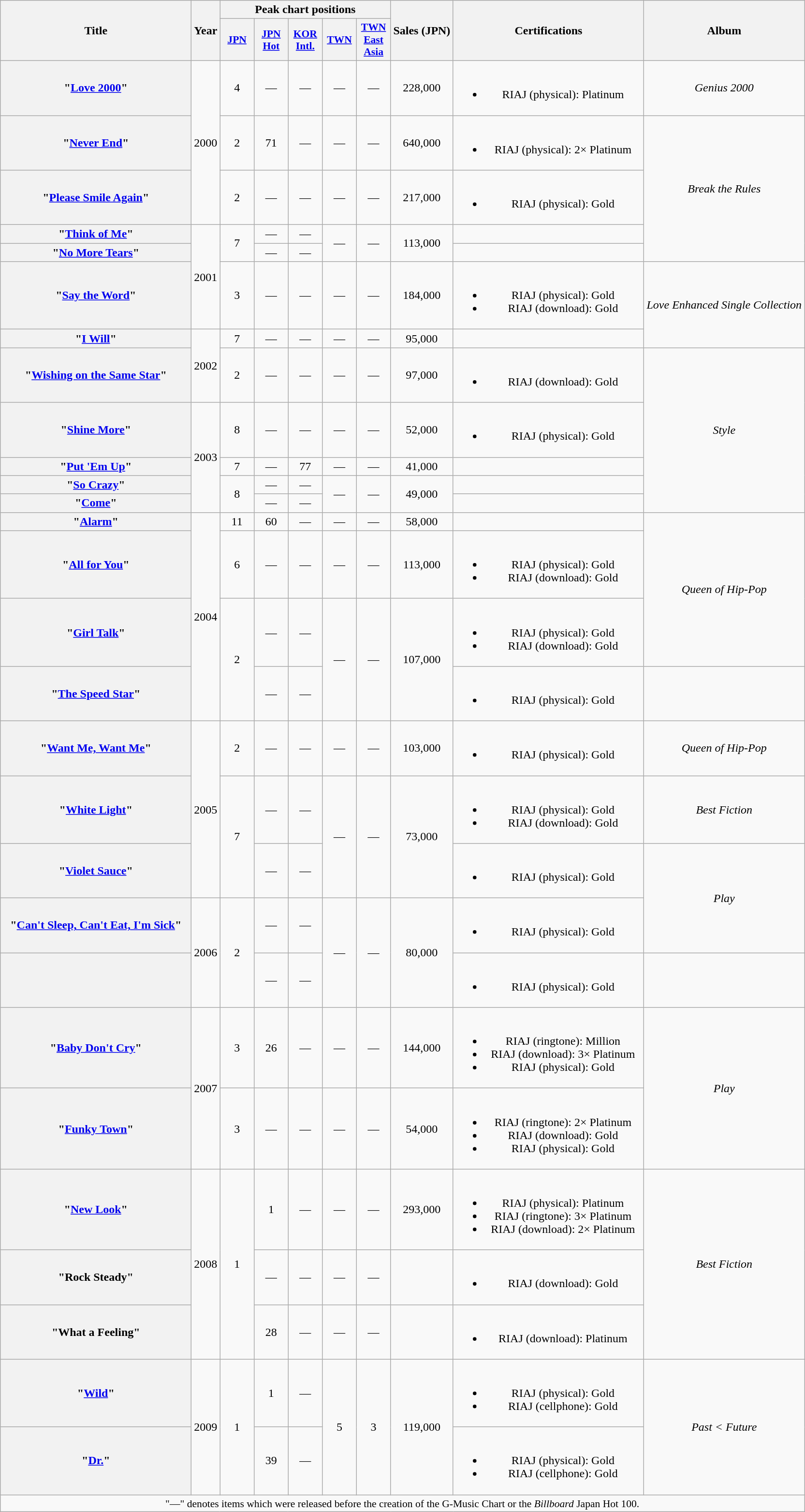<table class="wikitable plainrowheaders" style="text-align:center;">
<tr>
<th scope="col" rowspan="2" style="width:16em;">Title</th>
<th scope="col" rowspan="2">Year</th>
<th scope="col" colspan="5">Peak chart positions</th>
<th scope="col" rowspan="2">Sales (JPN)</th>
<th scope="col" rowspan="2" style="width:16em;">Certifications</th>
<th scope="col" rowspan="2">Album</th>
</tr>
<tr>
<th scope="col" style="width:2.8em;font-size:90%;"><a href='#'>JPN</a><br></th>
<th scope="col" style="width:2.8em;font-size:90%;"><a href='#'>JPN Hot</a><br></th>
<th scope="col" style="width:2.8em;font-size:90%;"><a href='#'>KOR Intl.</a><br></th>
<th scope="col" style="width:2.8em;font-size:90%;"><a href='#'>TWN</a><br></th>
<th scope="col" style="width:2.8em;font-size:90%;"><a href='#'>TWN East Asia</a><br></th>
</tr>
<tr>
<th scope="row">"<a href='#'>Love 2000</a>"</th>
<td rowspan="3">2000</td>
<td>4</td>
<td>—</td>
<td>—</td>
<td>—</td>
<td>—</td>
<td>228,000</td>
<td><br><ul><li>RIAJ <span>(physical)</span>: Platinum</li></ul></td>
<td><em>Genius 2000</em></td>
</tr>
<tr>
<th scope="row">"<a href='#'>Never End</a>"</th>
<td>2</td>
<td>71</td>
<td>—</td>
<td>—</td>
<td>—</td>
<td>640,000</td>
<td><br><ul><li>RIAJ <span>(physical)</span>: 2× Platinum</li></ul></td>
<td rowspan="4"><em>Break the Rules</em></td>
</tr>
<tr>
<th scope="row">"<a href='#'>Please Smile Again</a>"</th>
<td>2</td>
<td>—</td>
<td>—</td>
<td>—</td>
<td>—</td>
<td>217,000</td>
<td><br><ul><li>RIAJ <span>(physical)</span>: Gold</li></ul></td>
</tr>
<tr>
<th scope="row">"<a href='#'>Think of Me</a>"</th>
<td rowspan="3">2001</td>
<td rowspan="2">7</td>
<td>—</td>
<td>—</td>
<td rowspan="2">—</td>
<td rowspan="2">—</td>
<td rowspan="2">113,000</td>
<td></td>
</tr>
<tr>
<th scope="row">"<a href='#'>No More Tears</a>"</th>
<td>—</td>
<td>—</td>
<td></td>
</tr>
<tr>
<th scope="row">"<a href='#'>Say the Word</a>"</th>
<td>3</td>
<td>—</td>
<td>—</td>
<td>—</td>
<td>—</td>
<td>184,000</td>
<td><br><ul><li>RIAJ <span>(physical)</span>: Gold</li><li>RIAJ <span>(download)</span>: Gold</li></ul></td>
<td rowspan="2"><em>Love Enhanced Single Collection</em></td>
</tr>
<tr>
<th scope="row">"<a href='#'>I Will</a>"</th>
<td rowspan="2">2002</td>
<td>7</td>
<td>—</td>
<td>—</td>
<td>—</td>
<td>—</td>
<td>95,000</td>
<td></td>
</tr>
<tr>
<th scope="row">"<a href='#'>Wishing on the Same Star</a>"</th>
<td>2</td>
<td>—</td>
<td>—</td>
<td>—</td>
<td>—</td>
<td>97,000</td>
<td><br><ul><li>RIAJ <span>(download)</span>: Gold</li></ul></td>
<td rowspan="5"><em>Style</em></td>
</tr>
<tr>
<th scope="row">"<a href='#'>Shine More</a>"</th>
<td rowspan="4">2003</td>
<td>8</td>
<td>—</td>
<td>—</td>
<td>—</td>
<td>—</td>
<td>52,000</td>
<td><br><ul><li>RIAJ <span>(physical)</span>: Gold</li></ul></td>
</tr>
<tr>
<th scope="row">"<a href='#'>Put 'Em Up</a>"</th>
<td>7</td>
<td>—</td>
<td>77</td>
<td>—</td>
<td>—</td>
<td>41,000</td>
<td></td>
</tr>
<tr>
<th scope="row">"<a href='#'>So Crazy</a>"</th>
<td rowspan="2">8</td>
<td>—</td>
<td>—</td>
<td rowspan="2">—</td>
<td rowspan="2">—</td>
<td rowspan="2">49,000</td>
<td></td>
</tr>
<tr>
<th scope="row">"<a href='#'>Come</a>"</th>
<td>—</td>
<td>—</td>
<td></td>
</tr>
<tr>
<th scope="row">"<a href='#'>Alarm</a>"</th>
<td rowspan="4">2004</td>
<td>11</td>
<td>60</td>
<td>—</td>
<td>—</td>
<td>—</td>
<td>58,000</td>
<td></td>
<td rowspan="3"><em>Queen of Hip-Pop</em></td>
</tr>
<tr>
<th scope="row">"<a href='#'>All for You</a>"</th>
<td>6</td>
<td>—</td>
<td>—</td>
<td>—</td>
<td>—</td>
<td>113,000</td>
<td><br><ul><li>RIAJ <span>(physical)</span>: Gold</li><li>RIAJ <span>(download)</span>: Gold</li></ul></td>
</tr>
<tr>
<th scope="row">"<a href='#'>Girl Talk</a>"</th>
<td rowspan="2">2</td>
<td>—</td>
<td>—</td>
<td rowspan="2">—</td>
<td rowspan="2">—</td>
<td rowspan="2">107,000</td>
<td><br><ul><li>RIAJ <span>(physical)</span>: Gold</li><li>RIAJ <span>(download)</span>: Gold</li></ul></td>
</tr>
<tr>
<th scope="row">"<a href='#'>The Speed Star</a>"</th>
<td>—</td>
<td>—</td>
<td><br><ul><li>RIAJ <span>(physical)</span>: Gold</li></ul></td>
<td></td>
</tr>
<tr>
<th scope="row">"<a href='#'>Want Me, Want Me</a>"</th>
<td rowspan="3">2005</td>
<td>2</td>
<td>—</td>
<td>—</td>
<td>—</td>
<td>—</td>
<td>103,000</td>
<td><br><ul><li>RIAJ <span>(physical)</span>: Gold</li></ul></td>
<td><em>Queen of Hip-Pop</em></td>
</tr>
<tr>
<th scope="row">"<a href='#'>White Light</a>"</th>
<td rowspan="2">7</td>
<td>—</td>
<td>—</td>
<td rowspan="2">—</td>
<td rowspan="2">—</td>
<td rowspan="2">73,000</td>
<td><br><ul><li>RIAJ <span>(physical)</span>: Gold</li><li>RIAJ <span>(download)</span>: Gold</li></ul></td>
<td><em>Best Fiction</em></td>
</tr>
<tr>
<th scope="row">"<a href='#'>Violet Sauce</a>"</th>
<td>—</td>
<td>—</td>
<td><br><ul><li>RIAJ <span>(physical)</span>: Gold</li></ul></td>
<td rowspan="2"><em>Play</em></td>
</tr>
<tr>
<th scope="row">"<a href='#'>Can't Sleep, Can't Eat, I'm Sick</a>"</th>
<td rowspan="2">2006</td>
<td rowspan="2">2</td>
<td>—</td>
<td>—</td>
<td rowspan="2">—</td>
<td rowspan="2">—</td>
<td rowspan="2">80,000</td>
<td><br><ul><li>RIAJ <span>(physical)</span>: Gold</li></ul></td>
</tr>
<tr>
<th scope="row"></th>
<td>—</td>
<td>—</td>
<td><br><ul><li>RIAJ <span>(physical)</span>: Gold</li></ul></td>
<td></td>
</tr>
<tr>
<th scope="row">"<a href='#'>Baby Don't Cry</a>"</th>
<td rowspan="2">2007</td>
<td>3</td>
<td>26</td>
<td>—</td>
<td>—</td>
<td>—</td>
<td>144,000</td>
<td><br><ul><li>RIAJ <span>(ringtone)</span>: Million</li><li>RIAJ <span>(download)</span>: 3× Platinum</li><li>RIAJ <span>(physical)</span>: Gold</li></ul></td>
<td rowspan="2"><em>Play</em></td>
</tr>
<tr>
<th scope="row">"<a href='#'>Funky Town</a>"</th>
<td>3</td>
<td>—</td>
<td>—</td>
<td>—</td>
<td>—</td>
<td>54,000</td>
<td><br><ul><li>RIAJ <span>(ringtone)</span>: 2× Platinum</li><li>RIAJ <span>(download)</span>: Gold</li><li>RIAJ <span>(physical)</span>: Gold</li></ul></td>
</tr>
<tr>
<th scope="row">"<a href='#'>New Look</a>"</th>
<td rowspan="3">2008</td>
<td rowspan="3">1</td>
<td>1</td>
<td>—</td>
<td>—</td>
<td>—</td>
<td>293,000</td>
<td><br><ul><li>RIAJ <span>(physical)</span>: Platinum</li><li>RIAJ <span>(ringtone)</span>: 3× Platinum</li><li>RIAJ <span>(download)</span>: 2× Platinum</li></ul></td>
<td rowspan="3"><em>Best Fiction</em></td>
</tr>
<tr>
<th scope="row">"Rock Steady"</th>
<td>—</td>
<td>—</td>
<td>—</td>
<td>—</td>
<td></td>
<td><br><ul><li>RIAJ <span>(download)</span>: Gold</li></ul></td>
</tr>
<tr>
<th scope="row">"What a Feeling"</th>
<td>28</td>
<td>—</td>
<td>—</td>
<td>—</td>
<td></td>
<td><br><ul><li>RIAJ <span>(download)</span>: Platinum</li></ul></td>
</tr>
<tr>
<th scope="row">"<a href='#'>Wild</a>"</th>
<td rowspan="2">2009</td>
<td rowspan="2">1</td>
<td>1</td>
<td>—</td>
<td rowspan="2">5</td>
<td rowspan="2">3</td>
<td rowspan="2">119,000</td>
<td><br><ul><li>RIAJ <span>(physical)</span>: Gold</li><li>RIAJ <span>(cellphone)</span>: Gold</li></ul></td>
<td rowspan="2"><em>Past < Future</em></td>
</tr>
<tr>
<th scope="row">"<a href='#'>Dr.</a>"</th>
<td>39</td>
<td>—</td>
<td><br><ul><li>RIAJ <span>(physical)</span>: Gold</li><li>RIAJ <span>(cellphone)</span>: Gold</li></ul></td>
</tr>
<tr>
<td colspan="14" align="center" style="font-size:90%;">"—" denotes items which were released before the creation of the G-Music Chart or the <em>Billboard</em> Japan Hot 100.</td>
</tr>
</table>
